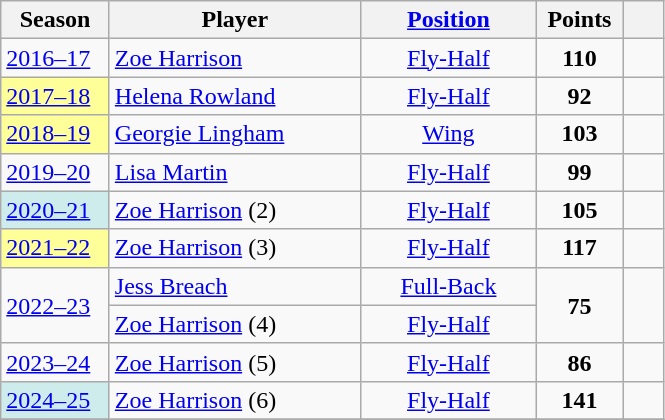<table class="wikitable sticky-header">
<tr>
<th width=65>Season</th>
<th width=160>Player</th>
<th width=110><a href='#'>Position</a></th>
<th width=50>Points</th>
<th width=20></th>
</tr>
<tr>
<td><a href='#'>2016–17</a></td>
<td> <a href='#'>Zoe Harrison</a></td>
<td align=center><a href='#'>Fly-Half</a></td>
<td align=center><strong>110</strong></td>
<td align=center></td>
</tr>
<tr>
<td style="background:#FFFF99"><a href='#'>2017–18</a></td>
<td> <a href='#'>Helena Rowland</a></td>
<td align=center><a href='#'>Fly-Half</a></td>
<td align=center><strong>92</strong></td>
<td align=center></td>
</tr>
<tr>
<td style="background:#FFFF99"><a href='#'>2018–19</a></td>
<td> <a href='#'>Georgie Lingham</a></td>
<td align=center><a href='#'>Wing</a></td>
<td align=center><strong>103</strong></td>
<td align=center></td>
</tr>
<tr>
<td><a href='#'>2019–20</a></td>
<td> <a href='#'>Lisa Martin</a></td>
<td align=center><a href='#'>Fly-Half</a></td>
<td align=center><strong>99</strong></td>
<td align=center></td>
</tr>
<tr>
<td style="background:#CFECEC"><a href='#'>2020–21</a><small></small></td>
<td> <a href='#'>Zoe Harrison</a> (2)</td>
<td align=center><a href='#'>Fly-Half</a></td>
<td align=center><strong>105</strong></td>
<td align=center></td>
</tr>
<tr>
<td style="background:#FFFF99"><a href='#'>2021–22</a></td>
<td> <a href='#'>Zoe Harrison</a> (3)</td>
<td align=center><a href='#'>Fly-Half</a></td>
<td align=center><strong>117</strong></td>
<td align=center></td>
</tr>
<tr>
<td rowspan=2><a href='#'>2022–23</a></td>
<td> <a href='#'>Jess Breach</a></td>
<td align=center><a href='#'>Full-Back</a></td>
<td align=center rowspan=2><strong>75</strong></td>
<td align=center rowspan=2></td>
</tr>
<tr>
<td> <a href='#'>Zoe Harrison</a> (4)</td>
<td align=center><a href='#'>Fly-Half</a></td>
</tr>
<tr>
<td><a href='#'>2023–24</a></td>
<td> <a href='#'>Zoe Harrison</a> (5)</td>
<td align=center><a href='#'>Fly-Half</a></td>
<td align=center><strong>86</strong></td>
<td align=center></td>
</tr>
<tr>
<td style="background:#CFECEC"><a href='#'>2024–25</a><small></small></td>
<td> <a href='#'>Zoe Harrison</a> (6)</td>
<td align=center><a href='#'>Fly-Half</a></td>
<td align=center><strong>141</strong></td>
<td align=center></td>
</tr>
<tr>
</tr>
</table>
